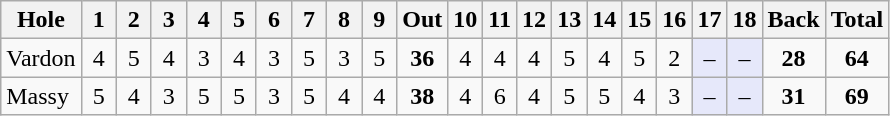<table class="wikitable" style="text-align:center">
<tr>
<th>Hole</th>
<th> 1 </th>
<th> 2 </th>
<th> 3 </th>
<th> 4 </th>
<th> 5 </th>
<th> 6 </th>
<th> 7 </th>
<th> 8 </th>
<th> 9 </th>
<th>Out</th>
<th>10</th>
<th>11</th>
<th>12</th>
<th>13</th>
<th>14</th>
<th>15</th>
<th>16</th>
<th>17</th>
<th>18</th>
<th>Back</th>
<th>Total</th>
</tr>
<tr>
<td align=left> Vardon</td>
<td>4</td>
<td>5</td>
<td>4</td>
<td>3</td>
<td>4</td>
<td>3</td>
<td>5</td>
<td>3</td>
<td>5</td>
<td><strong>36</strong></td>
<td>4</td>
<td>4</td>
<td>4</td>
<td>5</td>
<td>4</td>
<td>5</td>
<td>2</td>
<td style="background:#E6E8FA;">–</td>
<td style="background:#E6E8FA;">–</td>
<td><strong>28</strong></td>
<td><strong>64</strong></td>
</tr>
<tr>
<td align=left> Massy</td>
<td>5</td>
<td>4</td>
<td>3</td>
<td>5</td>
<td>5</td>
<td>3</td>
<td>5</td>
<td>4</td>
<td>4</td>
<td><strong>38</strong></td>
<td>4</td>
<td>6</td>
<td>4</td>
<td>5</td>
<td>5</td>
<td>4</td>
<td>3</td>
<td style="background:#E6E8FA;">–</td>
<td style="background:#E6E8FA;">–</td>
<td><strong>31</strong></td>
<td><strong>69</strong></td>
</tr>
</table>
